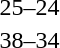<table style="text-align:center">
<tr>
<th width=200></th>
<th width=100></th>
<th width=200></th>
</tr>
<tr>
<td align=right><strong></strong></td>
<td>25–24</td>
<td align=left></td>
</tr>
<tr>
<td align=right><strong></strong></td>
<td>38–34</td>
<td align=left></td>
</tr>
<tr>
</tr>
</table>
